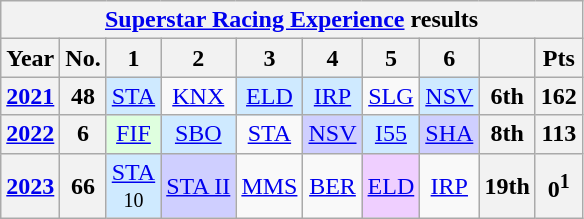<table class="wikitable" style="text-align:center">
<tr>
<th colspan=10><a href='#'>Superstar Racing Experience</a> results</th>
</tr>
<tr>
<th>Year</th>
<th>No.</th>
<th>1</th>
<th>2</th>
<th>3</th>
<th>4</th>
<th>5</th>
<th>6</th>
<th></th>
<th>Pts</th>
</tr>
<tr>
<th><a href='#'>2021</a></th>
<th>48</th>
<td style="background:#CFEAFF;"><a href='#'>STA</a><br></td>
<td><a href='#'>KNX</a></td>
<td style="background:#CFEAFF;"><a href='#'>ELD</a><br></td>
<td style="background:#CFEAFF;"><a href='#'>IRP</a><br></td>
<td><a href='#'>SLG</a></td>
<td style="background:#CFEAFF;"><a href='#'>NSV</a><br></td>
<th>6th</th>
<th>162</th>
</tr>
<tr>
<th><a href='#'>2022</a></th>
<th>6</th>
<td style="background:#DFFFDF;"><a href='#'>FIF</a><br></td>
<td style="background:#CFEAFF;"><a href='#'>SBO</a><br></td>
<td><a href='#'>STA</a></td>
<td style="background:#CFCFFF;"><a href='#'>NSV</a><br></td>
<td style="background:#CFEAFF;"><a href='#'>I55</a><br></td>
<td style="background:#CFCFFF;"><a href='#'>SHA</a><br></td>
<th>8th</th>
<th>113</th>
</tr>
<tr>
<th><a href='#'>2023</a></th>
<th>66</th>
<td style="background:#CFEAFF;"><a href='#'>STA</a><br><small>10</small></td>
<td style="background:#CFCFFF;"><a href='#'>STA II</a><br></td>
<td><a href='#'>MMS</a></td>
<td><a href='#'>BER</a></td>
<td style="background:#EFCFFF;"><a href='#'>ELD</a><br></td>
<td><a href='#'>IRP</a></td>
<th>19th</th>
<th>0<sup>1</sup></th>
</tr>
</table>
